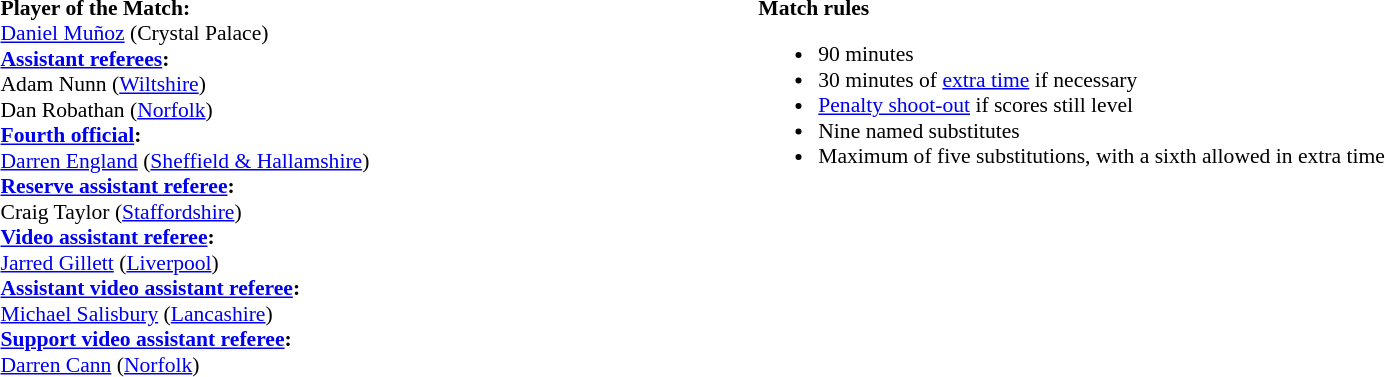<table style="width:100%;font-size:90%">
<tr>
<td style="width:40%;vertical-align:top"><br><strong>Player of the Match:</strong>
<br><a href='#'>Daniel Muñoz</a> (Crystal Palace)<br><strong><a href='#'>Assistant referees</a>:</strong>
<br>Adam Nunn (<a href='#'>Wiltshire</a>)
<br>Dan Robathan (<a href='#'>Norfolk</a>)
<br><strong><a href='#'>Fourth official</a>:</strong>
<br><a href='#'>Darren England</a> (<a href='#'>Sheffield & Hallamshire</a>)
<br><strong><a href='#'>Reserve assistant referee</a>:</strong>
<br>Craig Taylor (<a href='#'>Staffordshire</a>)
<br><strong><a href='#'>Video assistant referee</a>:</strong>
<br><a href='#'>Jarred Gillett</a> (<a href='#'>Liverpool</a>)
<br><strong><a href='#'>Assistant video assistant referee</a>:</strong>
<br><a href='#'>Michael Salisbury</a> (<a href='#'>Lancashire</a>)
<br><strong><a href='#'>Support video assistant referee</a>:</strong>
<br><a href='#'>Darren Cann</a> (<a href='#'>Norfolk</a>)</td>
<td style="width:60%;vertical-align:top"><br><strong>Match rules</strong><ul><li>90 minutes</li><li>30 minutes of <a href='#'>extra time</a> if necessary</li><li><a href='#'>Penalty shoot-out</a> if scores still level</li><li>Nine named substitutes</li><li>Maximum of five substitutions, with a sixth allowed in extra time</li></ul></td>
</tr>
</table>
